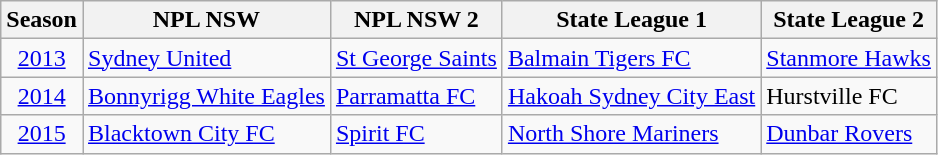<table class="wikitable">
<tr>
<th>Season</th>
<th>NPL NSW</th>
<th>NPL NSW 2</th>
<th>State League 1</th>
<th>State League 2</th>
</tr>
<tr>
<td style=text-align:center><a href='#'>2013</a></td>
<td><a href='#'>Sydney United</a></td>
<td><a href='#'>St George Saints</a></td>
<td><a href='#'>Balmain Tigers FC</a></td>
<td><a href='#'>Stanmore Hawks</a></td>
</tr>
<tr>
<td style=text-align:center><a href='#'>2014</a></td>
<td><a href='#'>Bonnyrigg White Eagles</a></td>
<td><a href='#'>Parramatta FC</a></td>
<td><a href='#'>Hakoah Sydney City East</a></td>
<td>Hurstville FC</td>
</tr>
<tr>
<td style=text-align:center><a href='#'>2015</a></td>
<td><a href='#'>Blacktown City FC</a></td>
<td><a href='#'>Spirit FC</a></td>
<td><a href='#'>North Shore Mariners</a></td>
<td><a href='#'>Dunbar Rovers</a></td>
</tr>
</table>
